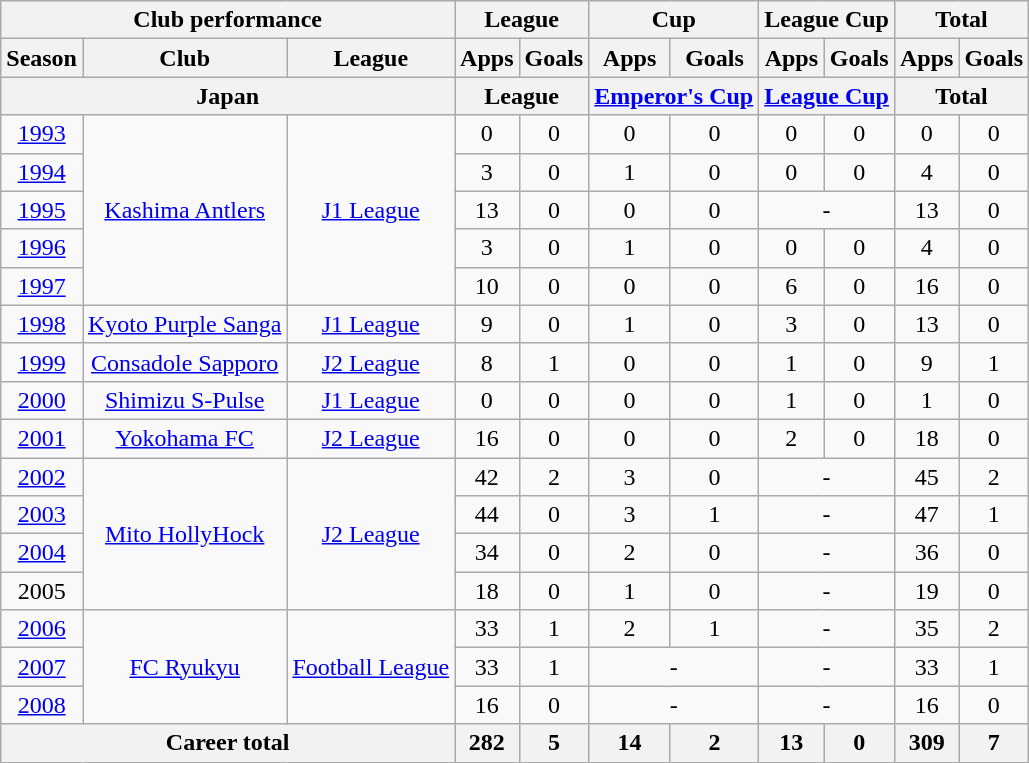<table class="wikitable" style="text-align:center">
<tr>
<th colspan=3>Club performance</th>
<th colspan=2>League</th>
<th colspan=2>Cup</th>
<th colspan=2>League Cup</th>
<th colspan=2>Total</th>
</tr>
<tr>
<th>Season</th>
<th>Club</th>
<th>League</th>
<th>Apps</th>
<th>Goals</th>
<th>Apps</th>
<th>Goals</th>
<th>Apps</th>
<th>Goals</th>
<th>Apps</th>
<th>Goals</th>
</tr>
<tr>
<th colspan=3>Japan</th>
<th colspan=2>League</th>
<th colspan=2><a href='#'>Emperor's Cup</a></th>
<th colspan=2><a href='#'>League Cup</a></th>
<th colspan=2>Total</th>
</tr>
<tr>
<td><a href='#'>1993</a></td>
<td rowspan="5"><a href='#'>Kashima Antlers</a></td>
<td rowspan="5"><a href='#'>J1 League</a></td>
<td>0</td>
<td>0</td>
<td>0</td>
<td>0</td>
<td>0</td>
<td>0</td>
<td>0</td>
<td>0</td>
</tr>
<tr>
<td><a href='#'>1994</a></td>
<td>3</td>
<td>0</td>
<td>1</td>
<td>0</td>
<td>0</td>
<td>0</td>
<td>4</td>
<td>0</td>
</tr>
<tr>
<td><a href='#'>1995</a></td>
<td>13</td>
<td>0</td>
<td>0</td>
<td>0</td>
<td colspan="2">-</td>
<td>13</td>
<td>0</td>
</tr>
<tr>
<td><a href='#'>1996</a></td>
<td>3</td>
<td>0</td>
<td>1</td>
<td>0</td>
<td>0</td>
<td>0</td>
<td>4</td>
<td>0</td>
</tr>
<tr>
<td><a href='#'>1997</a></td>
<td>10</td>
<td>0</td>
<td>0</td>
<td>0</td>
<td>6</td>
<td>0</td>
<td>16</td>
<td>0</td>
</tr>
<tr>
<td><a href='#'>1998</a></td>
<td><a href='#'>Kyoto Purple Sanga</a></td>
<td><a href='#'>J1 League</a></td>
<td>9</td>
<td>0</td>
<td>1</td>
<td>0</td>
<td>3</td>
<td>0</td>
<td>13</td>
<td>0</td>
</tr>
<tr>
<td><a href='#'>1999</a></td>
<td><a href='#'>Consadole Sapporo</a></td>
<td><a href='#'>J2 League</a></td>
<td>8</td>
<td>1</td>
<td>0</td>
<td>0</td>
<td>1</td>
<td>0</td>
<td>9</td>
<td>1</td>
</tr>
<tr>
<td><a href='#'>2000</a></td>
<td><a href='#'>Shimizu S-Pulse</a></td>
<td><a href='#'>J1 League</a></td>
<td>0</td>
<td>0</td>
<td>0</td>
<td>0</td>
<td>1</td>
<td>0</td>
<td>1</td>
<td>0</td>
</tr>
<tr>
<td><a href='#'>2001</a></td>
<td><a href='#'>Yokohama FC</a></td>
<td><a href='#'>J2 League</a></td>
<td>16</td>
<td>0</td>
<td>0</td>
<td>0</td>
<td>2</td>
<td>0</td>
<td>18</td>
<td>0</td>
</tr>
<tr>
<td><a href='#'>2002</a></td>
<td rowspan="4"><a href='#'>Mito HollyHock</a></td>
<td rowspan="4"><a href='#'>J2 League</a></td>
<td>42</td>
<td>2</td>
<td>3</td>
<td>0</td>
<td colspan="2">-</td>
<td>45</td>
<td>2</td>
</tr>
<tr>
<td><a href='#'>2003</a></td>
<td>44</td>
<td>0</td>
<td>3</td>
<td>1</td>
<td colspan="2">-</td>
<td>47</td>
<td>1</td>
</tr>
<tr>
<td><a href='#'>2004</a></td>
<td>34</td>
<td>0</td>
<td>2</td>
<td>0</td>
<td colspan="2">-</td>
<td>36</td>
<td>0</td>
</tr>
<tr>
<td>2005</td>
<td>18</td>
<td>0</td>
<td>1</td>
<td>0</td>
<td colspan="2">-</td>
<td>19</td>
<td>0</td>
</tr>
<tr>
<td><a href='#'>2006</a></td>
<td rowspan="3"><a href='#'>FC Ryukyu</a></td>
<td rowspan="3"><a href='#'>Football League</a></td>
<td>33</td>
<td>1</td>
<td>2</td>
<td>1</td>
<td colspan="2">-</td>
<td>35</td>
<td>2</td>
</tr>
<tr>
<td><a href='#'>2007</a></td>
<td>33</td>
<td>1</td>
<td colspan="2">-</td>
<td colspan="2">-</td>
<td>33</td>
<td>1</td>
</tr>
<tr>
<td><a href='#'>2008</a></td>
<td>16</td>
<td>0</td>
<td colspan="2">-</td>
<td colspan="2">-</td>
<td>16</td>
<td>0</td>
</tr>
<tr>
<th colspan=3>Career total</th>
<th>282</th>
<th>5</th>
<th>14</th>
<th>2</th>
<th>13</th>
<th>0</th>
<th>309</th>
<th>7</th>
</tr>
</table>
